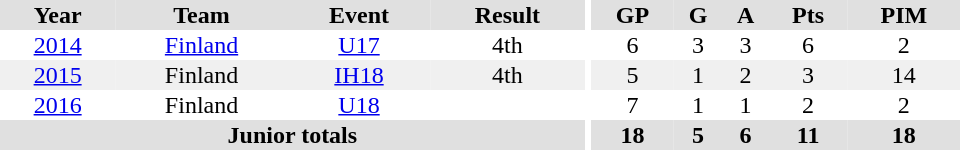<table border="0" cellpadding="1" cellspacing="0" id="Table3" style="text-align:center; width:40em">
<tr style="background:#e0e0e0;">
<th>Year</th>
<th>Team</th>
<th>Event</th>
<th>Result</th>
<th rowspan="99" bgcolor="#ffffff"></th>
<th>GP</th>
<th>G</th>
<th>A</th>
<th>Pts</th>
<th>PIM</th>
</tr>
<tr>
<td><a href='#'>2014</a></td>
<td><a href='#'>Finland</a></td>
<td><a href='#'>U17</a></td>
<td>4th</td>
<td>6</td>
<td>3</td>
<td>3</td>
<td>6</td>
<td>2</td>
</tr>
<tr bgcolor="#f0f0f0">
<td><a href='#'>2015</a></td>
<td>Finland</td>
<td><a href='#'>IH18</a></td>
<td>4th</td>
<td>5</td>
<td>1</td>
<td>2</td>
<td>3</td>
<td>14</td>
</tr>
<tr>
<td><a href='#'>2016</a></td>
<td>Finland</td>
<td><a href='#'>U18</a></td>
<td></td>
<td>7</td>
<td>1</td>
<td>1</td>
<td>2</td>
<td>2</td>
</tr>
<tr style="background:#e0e0e0;">
<th colspan="4">Junior totals</th>
<th>18</th>
<th>5</th>
<th>6</th>
<th>11</th>
<th>18</th>
</tr>
</table>
